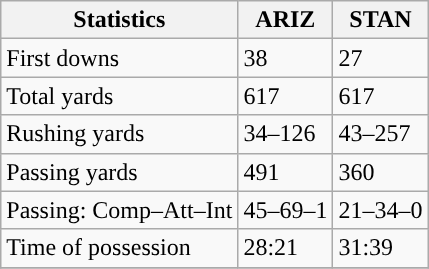<table class="wikitable" style="float: left;">
<tr>
<th>Statistics</th>
<th>ARIZ</th>
<th>STAN</th>
</tr>
<tr>
<td>First downs</td>
<td>38</td>
<td>27</td>
</tr>
<tr>
<td>Total yards</td>
<td>617</td>
<td>617</td>
</tr>
<tr>
<td>Rushing yards</td>
<td>34–126</td>
<td>43–257</td>
</tr>
<tr>
<td>Passing yards</td>
<td>491</td>
<td>360</td>
</tr>
<tr>
<td>Passing: Comp–Att–Int</td>
<td>45–69–1</td>
<td>21–34–0</td>
</tr>
<tr>
<td>Time of possession</td>
<td>28:21</td>
<td>31:39</td>
</tr>
<tr>
</tr>
</table>
